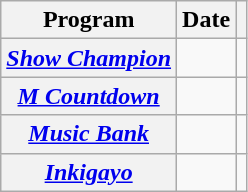<table class="wikitable plainrowheaders sortable">
<tr>
<th scope="col">Program</th>
<th scope="col">Date</th>
<th scope="col" class="unsortable"></th>
</tr>
<tr>
<th scope="row"><em><a href='#'>Show Champion</a></em></th>
<td></td>
<td style="text-align:center"></td>
</tr>
<tr>
<th scope="row"><em><a href='#'>M Countdown</a></em></th>
<td></td>
<td style="text-align:center"></td>
</tr>
<tr>
<th scope="row"><em><a href='#'>Music Bank</a></em></th>
<td></td>
<td style="text-align:center"></td>
</tr>
<tr>
<th scope="row"><em><a href='#'>Inkigayo</a></em></th>
<td></td>
<td style="text-align:center"></td>
</tr>
</table>
